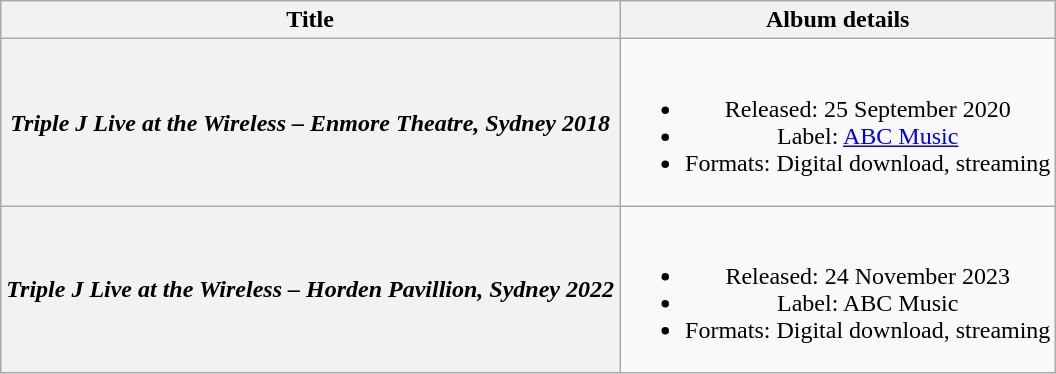<table class="wikitable plainrowheaders" style="text-align:center;">
<tr>
<th scope="col">Title</th>
<th scope="col">Album details</th>
</tr>
<tr>
<th scope="row"><em>Triple J Live at the Wireless – Enmore Theatre, Sydney 2018</em></th>
<td><br><ul><li>Released: 25 September 2020</li><li>Label: <a href='#'>ABC Music</a></li><li>Formats: Digital download, streaming</li></ul></td>
</tr>
<tr>
<th scope="row"><em>Triple J Live at the Wireless – Horden Pavillion, Sydney 2022</em></th>
<td><br><ul><li>Released: 24 November 2023</li><li>Label: ABC Music</li><li>Formats: Digital download, streaming</li></ul></td>
</tr>
</table>
